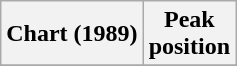<table class="wikitable plainrowheaders">
<tr>
<th scope="col">Chart (1989)</th>
<th scope="col">Peak<br>position</th>
</tr>
<tr>
</tr>
</table>
